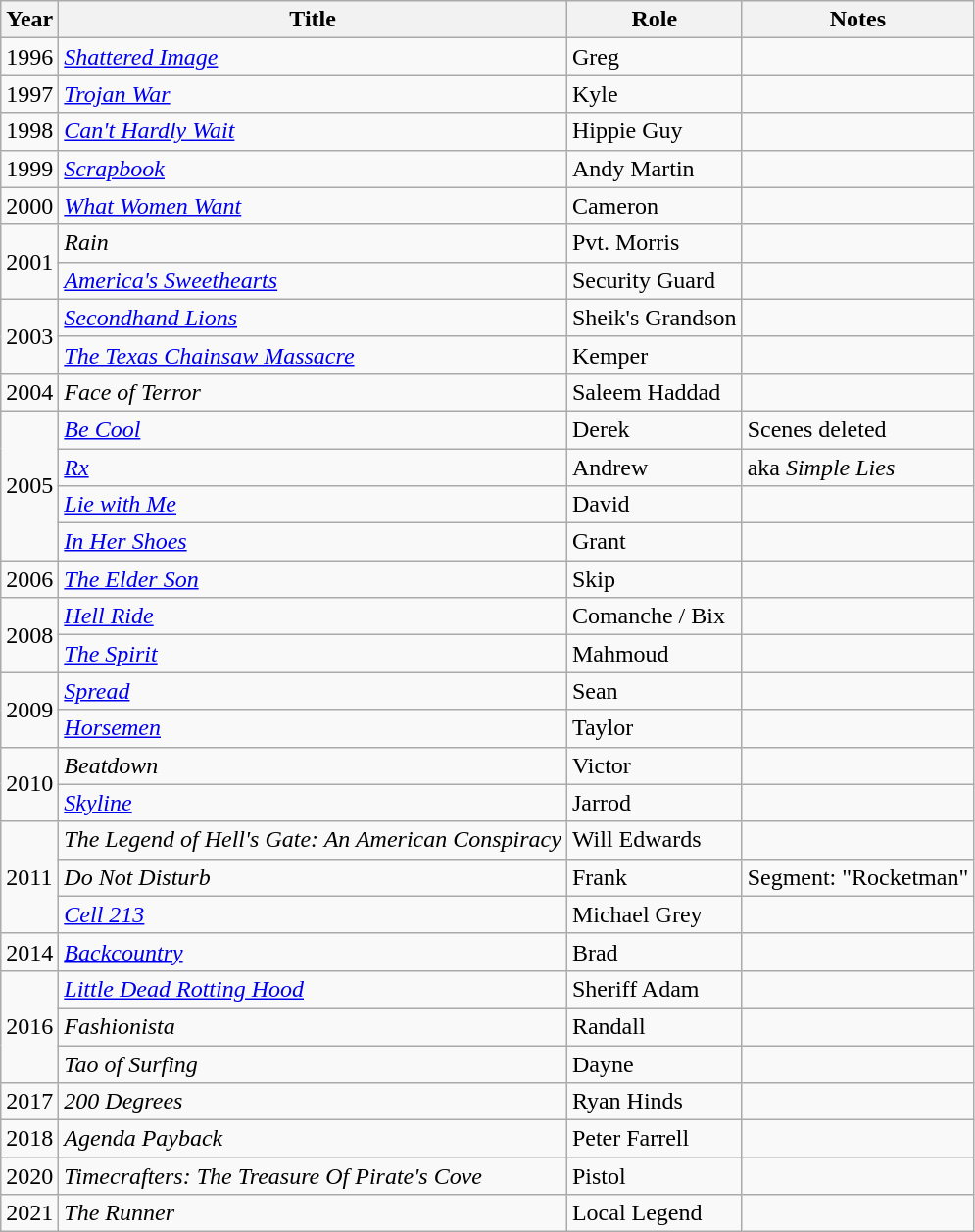<table class="wikitable sortable">
<tr>
<th>Year</th>
<th>Title</th>
<th>Role</th>
<th class="unsortable">Notes</th>
</tr>
<tr>
<td>1996</td>
<td><em><a href='#'>Shattered Image</a></em></td>
<td>Greg</td>
<td></td>
</tr>
<tr>
<td>1997</td>
<td><em><a href='#'>Trojan War</a></em></td>
<td>Kyle</td>
<td></td>
</tr>
<tr>
<td>1998</td>
<td><em><a href='#'>Can't Hardly Wait</a></em></td>
<td>Hippie Guy</td>
<td></td>
</tr>
<tr>
<td>1999</td>
<td><em><a href='#'>Scrapbook</a></em></td>
<td>Andy Martin</td>
<td></td>
</tr>
<tr>
<td>2000</td>
<td><em><a href='#'>What Women Want</a></em></td>
<td>Cameron</td>
<td></td>
</tr>
<tr>
<td rowspan="2">2001</td>
<td><em>Rain</em></td>
<td>Pvt. Morris</td>
<td></td>
</tr>
<tr>
<td><em><a href='#'>America's Sweethearts</a></em></td>
<td>Security Guard</td>
<td></td>
</tr>
<tr>
<td rowspan="2">2003</td>
<td><em><a href='#'>Secondhand Lions</a></em></td>
<td>Sheik's Grandson</td>
<td></td>
</tr>
<tr>
<td><em><a href='#'>The Texas Chainsaw Massacre</a></em></td>
<td>Kemper</td>
<td></td>
</tr>
<tr>
<td>2004</td>
<td><em>Face of Terror</em></td>
<td>Saleem Haddad</td>
<td></td>
</tr>
<tr>
<td rowspan="4">2005</td>
<td><em><a href='#'>Be Cool</a></em></td>
<td>Derek</td>
<td>Scenes deleted</td>
</tr>
<tr>
<td><em><a href='#'>Rx</a></em></td>
<td>Andrew</td>
<td>aka <em>Simple Lies</em></td>
</tr>
<tr>
<td><em><a href='#'>Lie with Me</a></em></td>
<td>David</td>
<td></td>
</tr>
<tr>
<td><em><a href='#'>In Her Shoes</a></em></td>
<td>Grant</td>
<td></td>
</tr>
<tr>
<td>2006</td>
<td><em><a href='#'>The Elder Son</a></em></td>
<td>Skip</td>
<td></td>
</tr>
<tr>
<td rowspan="2">2008</td>
<td><em><a href='#'>Hell Ride</a></em></td>
<td>Comanche / Bix</td>
<td></td>
</tr>
<tr>
<td><em><a href='#'>The Spirit</a></em></td>
<td>Mahmoud</td>
<td></td>
</tr>
<tr>
<td rowspan="2">2009</td>
<td><em><a href='#'>Spread</a></em></td>
<td>Sean</td>
<td></td>
</tr>
<tr>
<td><em><a href='#'>Horsemen</a></em></td>
<td>Taylor</td>
<td></td>
</tr>
<tr>
<td rowspan="2">2010</td>
<td><em>Beatdown</em></td>
<td>Victor</td>
<td></td>
</tr>
<tr>
<td><em><a href='#'>Skyline</a></em></td>
<td>Jarrod</td>
<td></td>
</tr>
<tr>
<td rowspan="3">2011</td>
<td><em>The Legend of Hell's Gate: An American Conspiracy</em></td>
<td>Will Edwards</td>
<td></td>
</tr>
<tr>
<td><em>Do Not Disturb</em></td>
<td>Frank</td>
<td>Segment: "Rocketman"</td>
</tr>
<tr>
<td><em><a href='#'>Cell 213</a></em></td>
<td>Michael Grey</td>
<td></td>
</tr>
<tr>
<td>2014</td>
<td><em><a href='#'>Backcountry</a></em></td>
<td>Brad</td>
<td></td>
</tr>
<tr>
<td rowspan="3">2016</td>
<td><em><a href='#'>Little Dead Rotting Hood</a></em></td>
<td>Sheriff Adam</td>
<td></td>
</tr>
<tr>
<td><em>Fashionista</em></td>
<td>Randall</td>
<td></td>
</tr>
<tr>
<td><em>Tao of Surfing</em></td>
<td>Dayne</td>
<td></td>
</tr>
<tr>
<td>2017</td>
<td><em>200 Degrees</em></td>
<td>Ryan Hinds</td>
<td></td>
</tr>
<tr>
<td>2018</td>
<td><em>Agenda Payback</em></td>
<td>Peter Farrell</td>
<td></td>
</tr>
<tr>
<td>2020</td>
<td><em>Timecrafters: The Treasure Of Pirate's Cove</em></td>
<td>Pistol</td>
<td></td>
</tr>
<tr>
<td>2021</td>
<td><em>The Runner</em></td>
<td>Local Legend</td>
<td></td>
</tr>
</table>
